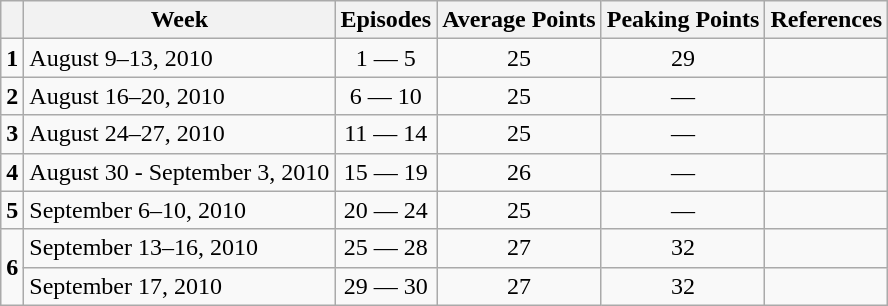<table class="wikitable" style="text-align:center;">
<tr>
<th></th>
<th>Week</th>
<th>Episodes</th>
<th>Average Points</th>
<th>Peaking Points</th>
<th>References</th>
</tr>
<tr>
<td><strong>1</strong></td>
<td style="text-align:left;">August 9–13, 2010</td>
<td>1 — 5</td>
<td>25</td>
<td>29</td>
<td></td>
</tr>
<tr>
<td><strong>2</strong></td>
<td style="text-align:left;">August 16–20, 2010</td>
<td>6 — 10</td>
<td>25</td>
<td>—</td>
<td></td>
</tr>
<tr>
<td><strong>3</strong></td>
<td style="text-align:left;">August 24–27, 2010</td>
<td>11 — 14</td>
<td>25</td>
<td>—</td>
<td></td>
</tr>
<tr>
<td><strong>4</strong></td>
<td style="text-align:left;">August 30 - September 3, 2010</td>
<td>15 — 19</td>
<td>26</td>
<td>—</td>
<td></td>
</tr>
<tr>
<td><strong>5</strong></td>
<td style="text-align:left;">September 6–10, 2010</td>
<td>20 — 24</td>
<td>25</td>
<td>—</td>
<td></td>
</tr>
<tr>
<td rowspan=2><strong>6</strong></td>
<td style="text-align:left;">September 13–16, 2010</td>
<td>25 — 28</td>
<td>27</td>
<td>32</td>
<td></td>
</tr>
<tr>
<td style="text-align:left;">September 17, 2010</td>
<td>29 — 30</td>
<td>27</td>
<td>32</td>
<td></td>
</tr>
</table>
